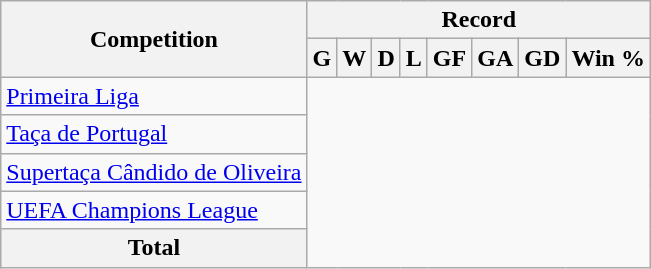<table class="wikitable" style="text-align: center">
<tr>
<th rowspan="2">Competition</th>
<th colspan="9">Record</th>
</tr>
<tr>
<th>G</th>
<th>W</th>
<th>D</th>
<th>L</th>
<th>GF</th>
<th>GA</th>
<th>GD</th>
<th>Win %</th>
</tr>
<tr>
<td style="text-align: left"><a href='#'>Primeira Liga</a><br></td>
</tr>
<tr>
<td style="text-align: left"><a href='#'>Taça de Portugal</a><br></td>
</tr>
<tr>
<td style="text-align: left"><a href='#'>Supertaça Cândido de Oliveira</a><br></td>
</tr>
<tr>
<td style="text-align: left"><a href='#'>UEFA Champions League</a><br></td>
</tr>
<tr>
<th>Total<br></th>
</tr>
</table>
